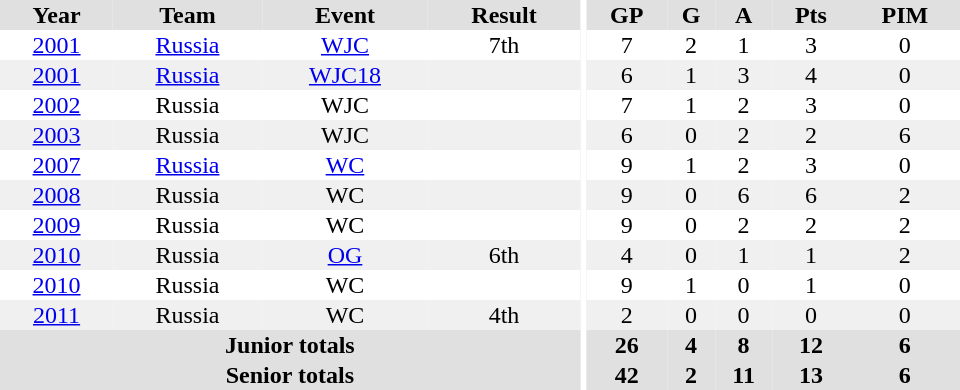<table border="0" cellpadding="1" cellspacing="0" ID="Table3" style="text-align:center; width:40em">
<tr ALIGN="center" bgcolor="#e0e0e0">
<th>Year</th>
<th>Team</th>
<th>Event</th>
<th>Result</th>
<th rowspan="99" bgcolor="#ffffff"></th>
<th>GP</th>
<th>G</th>
<th>A</th>
<th>Pts</th>
<th>PIM</th>
</tr>
<tr>
<td><a href='#'>2001</a></td>
<td><a href='#'>Russia</a></td>
<td><a href='#'>WJC</a></td>
<td>7th</td>
<td>7</td>
<td>2</td>
<td>1</td>
<td>3</td>
<td>0</td>
</tr>
<tr bgcolor="#f0f0f0">
<td><a href='#'>2001</a></td>
<td><a href='#'>Russia</a></td>
<td><a href='#'>WJC18</a></td>
<td></td>
<td>6</td>
<td>1</td>
<td>3</td>
<td>4</td>
<td>0</td>
</tr>
<tr>
<td><a href='#'>2002</a></td>
<td>Russia</td>
<td>WJC</td>
<td></td>
<td>7</td>
<td>1</td>
<td>2</td>
<td>3</td>
<td>0</td>
</tr>
<tr bgcolor="#f0f0f0">
<td><a href='#'>2003</a></td>
<td>Russia</td>
<td>WJC</td>
<td></td>
<td>6</td>
<td>0</td>
<td>2</td>
<td>2</td>
<td>6</td>
</tr>
<tr>
<td><a href='#'>2007</a></td>
<td><a href='#'>Russia</a></td>
<td><a href='#'>WC</a></td>
<td></td>
<td>9</td>
<td>1</td>
<td>2</td>
<td>3</td>
<td>0</td>
</tr>
<tr bgcolor="#f0f0f0">
<td><a href='#'>2008</a></td>
<td>Russia</td>
<td>WC</td>
<td></td>
<td>9</td>
<td>0</td>
<td>6</td>
<td>6</td>
<td>2</td>
</tr>
<tr>
<td><a href='#'>2009</a></td>
<td>Russia</td>
<td>WC</td>
<td></td>
<td>9</td>
<td>0</td>
<td>2</td>
<td>2</td>
<td>2</td>
</tr>
<tr bgcolor="#f0f0f0">
<td><a href='#'>2010</a></td>
<td>Russia</td>
<td><a href='#'>OG</a></td>
<td>6th</td>
<td>4</td>
<td>0</td>
<td>1</td>
<td>1</td>
<td>2</td>
</tr>
<tr>
<td><a href='#'>2010</a></td>
<td>Russia</td>
<td>WC</td>
<td></td>
<td>9</td>
<td>1</td>
<td>0</td>
<td>1</td>
<td>0</td>
</tr>
<tr bgcolor="#f0f0f0">
<td><a href='#'>2011</a></td>
<td>Russia</td>
<td>WC</td>
<td>4th</td>
<td>2</td>
<td>0</td>
<td>0</td>
<td>0</td>
<td>0</td>
</tr>
<tr bgcolor="#e0e0e0">
<th colspan="4">Junior totals</th>
<th>26</th>
<th>4</th>
<th>8</th>
<th>12</th>
<th>6</th>
</tr>
<tr bgcolor="#e0e0e0">
<th colspan=4>Senior totals</th>
<th>42</th>
<th>2</th>
<th>11</th>
<th>13</th>
<th>6</th>
</tr>
</table>
